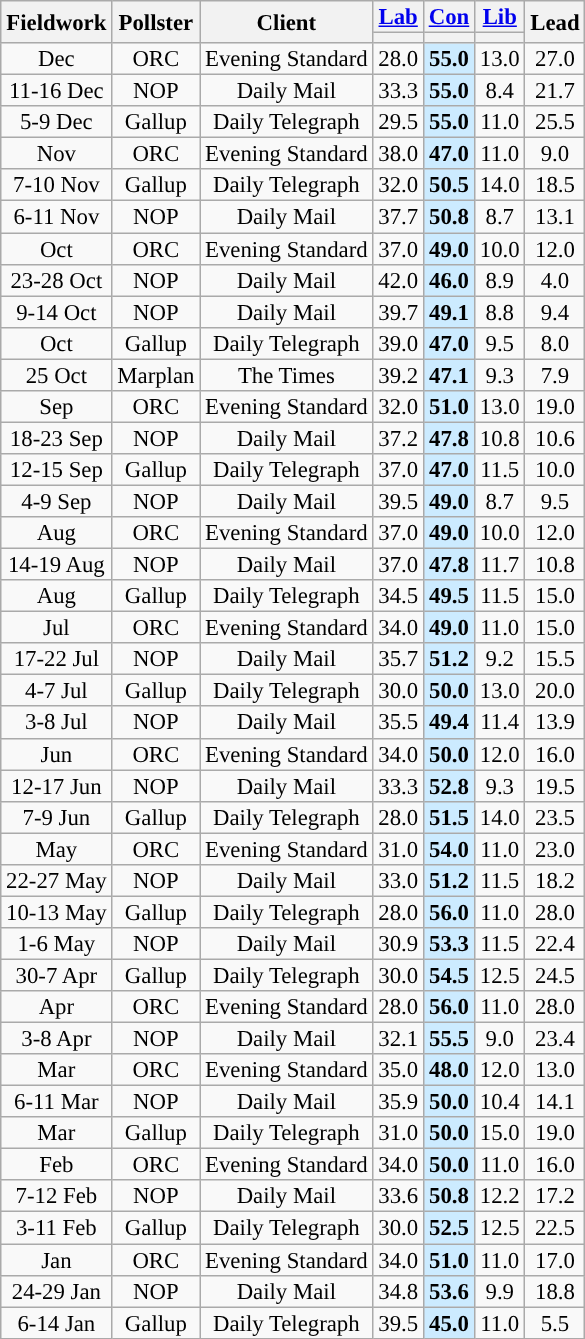<table class="wikitable sortable mw-datatable" style="text-align: center; line-height: 14px; font-size: 95%;">
<tr>
<th rowspan="2">Fieldwork</th>
<th rowspan="2">Pollster</th>
<th rowspan="2">Client</th>
<th><a href='#'>Lab</a></th>
<th><a href='#'>Con</a></th>
<th><a href='#'>Lib</a></th>
<th rowspan="2">Lead</th>
</tr>
<tr>
<th style="background:"></th>
<th style="background:"></th>
<th style="background:"></th>
</tr>
<tr>
<td>Dec</td>
<td>ORC</td>
<td>Evening Standard</td>
<td>28.0</td>
<td style="background:#CCEBFF;"><strong>55.0</strong></td>
<td>13.0</td>
<td style="background:">27.0</td>
</tr>
<tr>
<td>11-16 Dec</td>
<td>NOP</td>
<td>Daily Mail</td>
<td>33.3</td>
<td style="background:#CCEBFF;"><strong>55.0</strong></td>
<td>8.4</td>
<td style="background:">21.7</td>
</tr>
<tr>
<td>5-9 Dec</td>
<td>Gallup</td>
<td>Daily Telegraph</td>
<td>29.5</td>
<td style="background:#CCEBFF;"><strong>55.0</strong></td>
<td>11.0</td>
<td style="background:">25.5</td>
</tr>
<tr>
<td>Nov</td>
<td>ORC</td>
<td>Evening Standard</td>
<td>38.0</td>
<td style="background:#CCEBFF;"><strong>47.0</strong></td>
<td>11.0</td>
<td style="background:">9.0</td>
</tr>
<tr>
<td>7-10 Nov</td>
<td>Gallup</td>
<td>Daily Telegraph</td>
<td>32.0</td>
<td style="background:#CCEBFF;"><strong>50.5</strong></td>
<td>14.0</td>
<td style="background:">18.5</td>
</tr>
<tr>
<td>6-11 Nov</td>
<td>NOP</td>
<td>Daily Mail</td>
<td>37.7</td>
<td style="background:#CCEBFF;"><strong>50.8</strong></td>
<td>8.7</td>
<td style="background:">13.1</td>
</tr>
<tr>
<td>Oct</td>
<td>ORC</td>
<td>Evening Standard</td>
<td>37.0</td>
<td style="background:#CCEBFF;"><strong>49.0</strong></td>
<td>10.0</td>
<td style="background:">12.0</td>
</tr>
<tr>
<td>23-28 Oct</td>
<td>NOP</td>
<td>Daily Mail</td>
<td>42.0</td>
<td style="background:#CCEBFF;"><strong>46.0</strong></td>
<td>8.9</td>
<td style="background:">4.0</td>
</tr>
<tr>
<td>9-14 Oct</td>
<td>NOP</td>
<td>Daily Mail</td>
<td>39.7</td>
<td style="background:#CCEBFF;"><strong>49.1</strong></td>
<td>8.8</td>
<td style="background:">9.4</td>
</tr>
<tr>
<td>Oct</td>
<td>Gallup</td>
<td>Daily Telegraph</td>
<td>39.0</td>
<td style="background:#CCEBFF;"><strong>47.0</strong></td>
<td>9.5</td>
<td style="background:">8.0</td>
</tr>
<tr>
<td>25 Oct</td>
<td>Marplan</td>
<td>The Times</td>
<td>39.2</td>
<td style="background:#CCEBFF;"><strong>47.1</strong></td>
<td>9.3</td>
<td style="background:">7.9</td>
</tr>
<tr>
<td>Sep</td>
<td>ORC</td>
<td>Evening Standard</td>
<td>32.0</td>
<td style="background:#CCEBFF;"><strong>51.0</strong></td>
<td>13.0</td>
<td style="background:">19.0</td>
</tr>
<tr>
<td>18-23 Sep</td>
<td>NOP</td>
<td>Daily Mail</td>
<td>37.2</td>
<td style="background:#CCEBFF;"><strong>47.8</strong></td>
<td>10.8</td>
<td style="background:">10.6</td>
</tr>
<tr>
<td>12-15 Sep</td>
<td>Gallup</td>
<td>Daily Telegraph</td>
<td>37.0</td>
<td style="background:#CCEBFF;"><strong>47.0</strong></td>
<td>11.5</td>
<td style="background:">10.0</td>
</tr>
<tr>
<td>4-9 Sep</td>
<td>NOP</td>
<td>Daily Mail</td>
<td>39.5</td>
<td style="background:#CCEBFF;"><strong>49.0</strong></td>
<td>8.7</td>
<td style="background:">9.5</td>
</tr>
<tr>
<td>Aug</td>
<td>ORC</td>
<td>Evening Standard</td>
<td>37.0</td>
<td style="background:#CCEBFF;"><strong>49.0</strong></td>
<td>10.0</td>
<td style="background:">12.0</td>
</tr>
<tr>
<td>14-19 Aug</td>
<td>NOP</td>
<td>Daily Mail</td>
<td>37.0</td>
<td style="background:#CCEBFF;"><strong>47.8</strong></td>
<td>11.7</td>
<td style="background:">10.8</td>
</tr>
<tr>
<td>Aug</td>
<td>Gallup</td>
<td>Daily Telegraph</td>
<td>34.5</td>
<td style="background:#CCEBFF;"><strong>49.5</strong></td>
<td>11.5</td>
<td style="background:">15.0</td>
</tr>
<tr>
<td>Jul</td>
<td>ORC</td>
<td>Evening Standard</td>
<td>34.0</td>
<td style="background:#CCEBFF;"><strong>49.0</strong></td>
<td>11.0</td>
<td style="background:">15.0</td>
</tr>
<tr>
<td>17-22 Jul</td>
<td>NOP</td>
<td>Daily Mail</td>
<td>35.7</td>
<td style="background:#CCEBFF;"><strong>51.2</strong></td>
<td>9.2</td>
<td style="background:">15.5</td>
</tr>
<tr>
<td>4-7 Jul</td>
<td>Gallup</td>
<td>Daily Telegraph</td>
<td>30.0</td>
<td style="background:#CCEBFF;"><strong>50.0</strong></td>
<td>13.0</td>
<td style="background:">20.0</td>
</tr>
<tr>
<td>3-8 Jul</td>
<td>NOP</td>
<td>Daily Mail</td>
<td>35.5</td>
<td style="background:#CCEBFF;"><strong>49.4</strong></td>
<td>11.4</td>
<td style="background:">13.9</td>
</tr>
<tr>
<td>Jun</td>
<td>ORC</td>
<td>Evening Standard</td>
<td>34.0</td>
<td style="background:#CCEBFF;"><strong>50.0</strong></td>
<td>12.0</td>
<td style="background:">16.0</td>
</tr>
<tr>
<td>12-17 Jun</td>
<td>NOP</td>
<td>Daily Mail</td>
<td>33.3</td>
<td style="background:#CCEBFF;"><strong>52.8</strong></td>
<td>9.3</td>
<td style="background:">19.5</td>
</tr>
<tr>
<td>7-9 Jun</td>
<td>Gallup</td>
<td>Daily Telegraph</td>
<td>28.0</td>
<td style="background:#CCEBFF;"><strong>51.5</strong></td>
<td>14.0</td>
<td style="background:">23.5</td>
</tr>
<tr>
<td>May</td>
<td>ORC</td>
<td>Evening Standard</td>
<td>31.0</td>
<td style="background:#CCEBFF;"><strong>54.0</strong></td>
<td>11.0</td>
<td style="background:">23.0</td>
</tr>
<tr>
<td>22-27 May</td>
<td>NOP</td>
<td>Daily Mail</td>
<td>33.0</td>
<td style="background:#CCEBFF;"><strong>51.2</strong></td>
<td>11.5</td>
<td style="background:">18.2</td>
</tr>
<tr>
<td>10-13 May</td>
<td>Gallup</td>
<td>Daily Telegraph</td>
<td>28.0</td>
<td style="background:#CCEBFF;"><strong>56.0</strong></td>
<td>11.0</td>
<td style="background:">28.0</td>
</tr>
<tr>
<td>1-6 May</td>
<td>NOP</td>
<td>Daily Mail</td>
<td>30.9</td>
<td style="background:#CCEBFF;"><strong>53.3</strong></td>
<td>11.5</td>
<td style="background:">22.4</td>
</tr>
<tr>
<td>30-7 Apr</td>
<td>Gallup</td>
<td>Daily Telegraph</td>
<td>30.0</td>
<td style="background:#CCEBFF;"><strong>54.5</strong></td>
<td>12.5</td>
<td style="background:">24.5</td>
</tr>
<tr>
<td>Apr</td>
<td>ORC</td>
<td>Evening Standard</td>
<td>28.0</td>
<td style="background:#CCEBFF;"><strong>56.0</strong></td>
<td>11.0</td>
<td style="background:">28.0</td>
</tr>
<tr>
<td>3-8 Apr</td>
<td>NOP</td>
<td>Daily Mail</td>
<td>32.1</td>
<td style="background:#CCEBFF;"><strong>55.5</strong></td>
<td>9.0</td>
<td style="background:">23.4</td>
</tr>
<tr>
<td>Mar</td>
<td>ORC</td>
<td>Evening Standard</td>
<td>35.0</td>
<td style="background:#CCEBFF;"><strong>48.0</strong></td>
<td>12.0</td>
<td style="background:">13.0</td>
</tr>
<tr>
<td>6-11 Mar</td>
<td>NOP</td>
<td>Daily Mail</td>
<td>35.9</td>
<td style="background:#CCEBFF;"><strong>50.0</strong></td>
<td>10.4</td>
<td style="background:">14.1</td>
</tr>
<tr>
<td>Mar</td>
<td>Gallup</td>
<td>Daily Telegraph</td>
<td>31.0</td>
<td style="background:#CCEBFF;"><strong>50.0</strong></td>
<td>15.0</td>
<td style="background:">19.0</td>
</tr>
<tr>
<td>Feb</td>
<td>ORC</td>
<td>Evening Standard</td>
<td>34.0</td>
<td style="background:#CCEBFF;"><strong>50.0</strong></td>
<td>11.0</td>
<td style="background:">16.0</td>
</tr>
<tr>
<td>7-12 Feb</td>
<td>NOP</td>
<td>Daily Mail</td>
<td>33.6</td>
<td style="background:#CCEBFF;"><strong>50.8</strong></td>
<td>12.2</td>
<td style="background:">17.2</td>
</tr>
<tr>
<td>3-11 Feb</td>
<td>Gallup</td>
<td>Daily Telegraph</td>
<td>30.0</td>
<td style="background:#CCEBFF;"><strong>52.5</strong></td>
<td>12.5</td>
<td style="background:">22.5</td>
</tr>
<tr>
<td>Jan</td>
<td>ORC</td>
<td>Evening Standard</td>
<td>34.0</td>
<td style="background:#CCEBFF;"><strong>51.0</strong></td>
<td>11.0</td>
<td style="background:">17.0</td>
</tr>
<tr>
<td>24-29 Jan</td>
<td>NOP</td>
<td>Daily Mail</td>
<td>34.8</td>
<td style="background:#CCEBFF;"><strong>53.6</strong></td>
<td>9.9</td>
<td style="background:">18.8</td>
</tr>
<tr>
<td>6-14 Jan</td>
<td>Gallup</td>
<td>Daily Telegraph</td>
<td>39.5</td>
<td style="background:#CCEBFF;"><strong>45.0</strong></td>
<td>11.0</td>
<td style="background:">5.5</td>
</tr>
</table>
